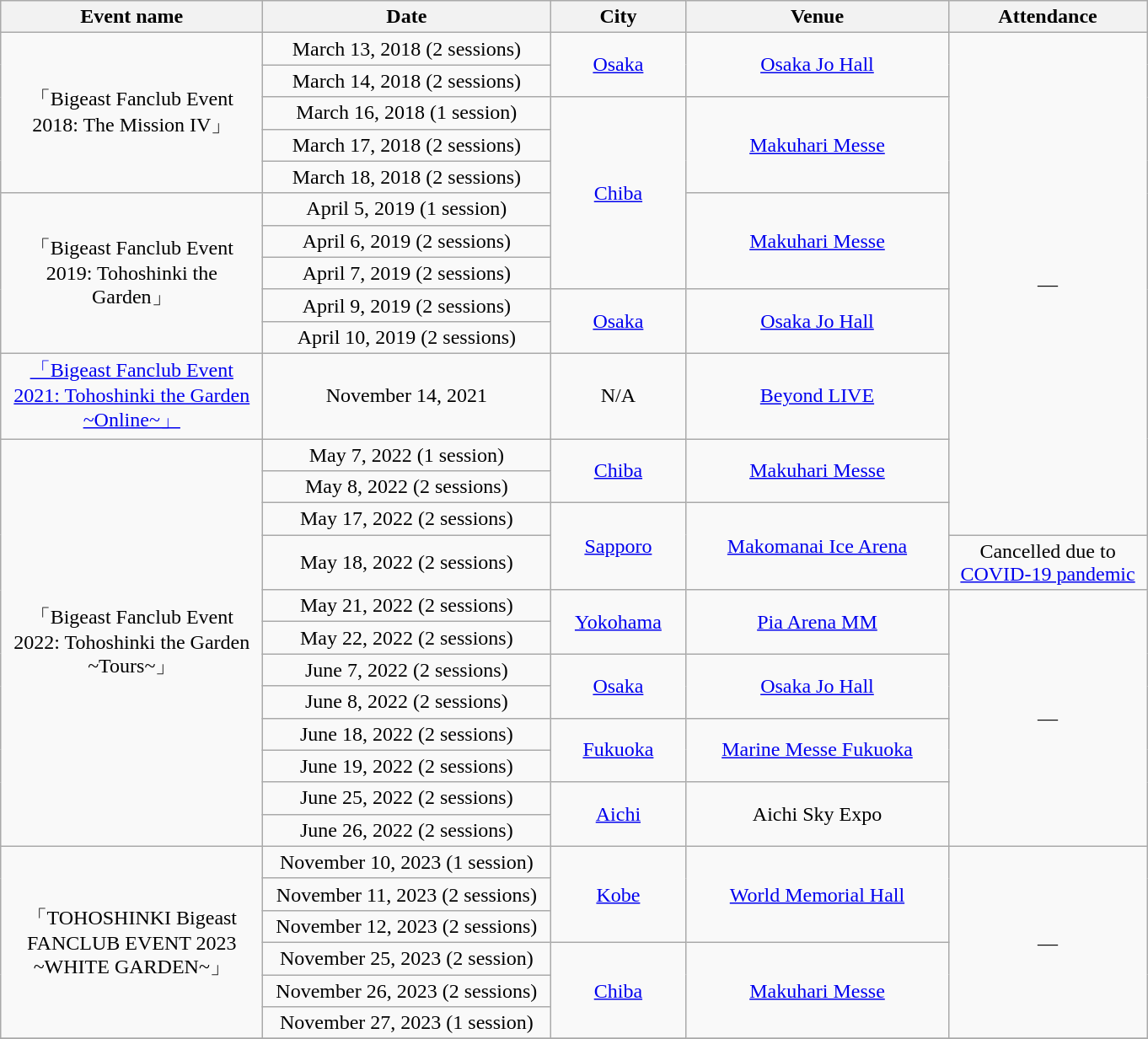<table class="wikitable" style="text-align:center;">
<tr>
<th width=200>Event name</th>
<th width=220>Date</th>
<th width=100>City</th>
<th width=200>Venue</th>
<th width=150>Attendance</th>
</tr>
<tr>
<td rowspan=5>「Bigeast Fanclub Event 2018: The Mission IV」</td>
<td>March 13, 2018 (2 sessions)</td>
<td rowspan=2><a href='#'>Osaka</a></td>
<td rowspan=2><a href='#'>Osaka Jo Hall</a></td>
<td rowspan="14">—</td>
</tr>
<tr>
<td>March 14, 2018 (2 sessions)</td>
</tr>
<tr>
<td>March 16, 2018 (1 session)</td>
<td rowspan="6"><a href='#'>Chiba</a></td>
<td rowspan=3><a href='#'>Makuhari Messe</a></td>
</tr>
<tr>
<td>March 17, 2018 (2 sessions)</td>
</tr>
<tr>
<td>March 18, 2018 (2 sessions)</td>
</tr>
<tr>
<td rowspan="5">「Bigeast Fanclub Event 2019: Tohoshinki the Garden」</td>
<td>April 5, 2019 (1 session)</td>
<td rowspan="3"><a href='#'>Makuhari Messe</a></td>
</tr>
<tr>
<td>April 6, 2019 (2 sessions)</td>
</tr>
<tr>
<td>April 7, 2019 (2 sessions)</td>
</tr>
<tr>
<td>April 9, 2019 (2 sessions)</td>
<td rowspan=2><a href='#'>Osaka</a></td>
<td rowspan=2><a href='#'>Osaka Jo Hall</a></td>
</tr>
<tr>
<td>April 10, 2019 (2 sessions)</td>
</tr>
<tr>
<td><a href='#'>「Bigeast Fanclub Event 2021: Tohoshinki the Garden ~Online~」</a></td>
<td>November 14, 2021</td>
<td>N/A</td>
<td><a href='#'>Beyond LIVE</a></td>
</tr>
<tr>
<td rowspan="12">「Bigeast Fanclub Event 2022: Tohoshinki the Garden ~Tours~」</td>
<td>May 7, 2022 (1 session)</td>
<td rowspan="2"><a href='#'>Chiba</a></td>
<td rowspan="2"><a href='#'>Makuhari Messe</a></td>
</tr>
<tr>
<td>May 8, 2022 (2 sessions)</td>
</tr>
<tr>
<td>May 17, 2022 (2 sessions)</td>
<td rowspan="2"><a href='#'>Sapporo</a></td>
<td rowspan="2"><a href='#'>Makomanai Ice Arena</a></td>
</tr>
<tr>
<td>May 18, 2022 (2 sessions)</td>
<td>Cancelled due to <a href='#'>COVID-19 pandemic</a></td>
</tr>
<tr>
<td>May 21, 2022 (2 sessions)</td>
<td rowspan="2"><a href='#'>Yokohama</a></td>
<td rowspan="2"><a href='#'>Pia Arena MM</a></td>
<td rowspan="8">—</td>
</tr>
<tr>
<td>May 22, 2022 (2 sessions)</td>
</tr>
<tr>
<td>June 7, 2022 (2 sessions)</td>
<td rowspan="2"><a href='#'>Osaka</a></td>
<td rowspan="2"><a href='#'>Osaka Jo Hall</a></td>
</tr>
<tr>
<td>June 8, 2022 (2 sessions)</td>
</tr>
<tr>
<td>June 18, 2022 (2 sessions)</td>
<td rowspan="2"><a href='#'>Fukuoka</a></td>
<td rowspan="2"><a href='#'>Marine Messe Fukuoka</a></td>
</tr>
<tr>
<td>June 19, 2022 (2 sessions)</td>
</tr>
<tr>
<td>June 25, 2022 (2 sessions)</td>
<td rowspan="2"><a href='#'>Aichi</a></td>
<td rowspan="2">Aichi Sky Expo</td>
</tr>
<tr>
<td>June 26, 2022 (2 sessions)</td>
</tr>
<tr>
<td rowspan="6">「TOHOSHINKI Bigeast FANCLUB EVENT 2023 ~WHITE GARDEN~」</td>
<td>November 10, 2023 (1 session)</td>
<td rowspan="3"><a href='#'>Kobe</a></td>
<td rowspan="3"><a href='#'>World Memorial Hall</a></td>
<td rowspan="6">—</td>
</tr>
<tr>
<td>November 11, 2023 (2 sessions)</td>
</tr>
<tr>
<td>November 12, 2023 (2 sessions)</td>
</tr>
<tr>
<td>November 25, 2023 (2 session)</td>
<td rowspan="3"><a href='#'>Chiba</a></td>
<td rowspan="3"><a href='#'>Makuhari Messe</a></td>
</tr>
<tr>
<td>November 26, 2023 (2 sessions)</td>
</tr>
<tr>
<td>November 27, 2023 (1 session)</td>
</tr>
<tr>
</tr>
</table>
